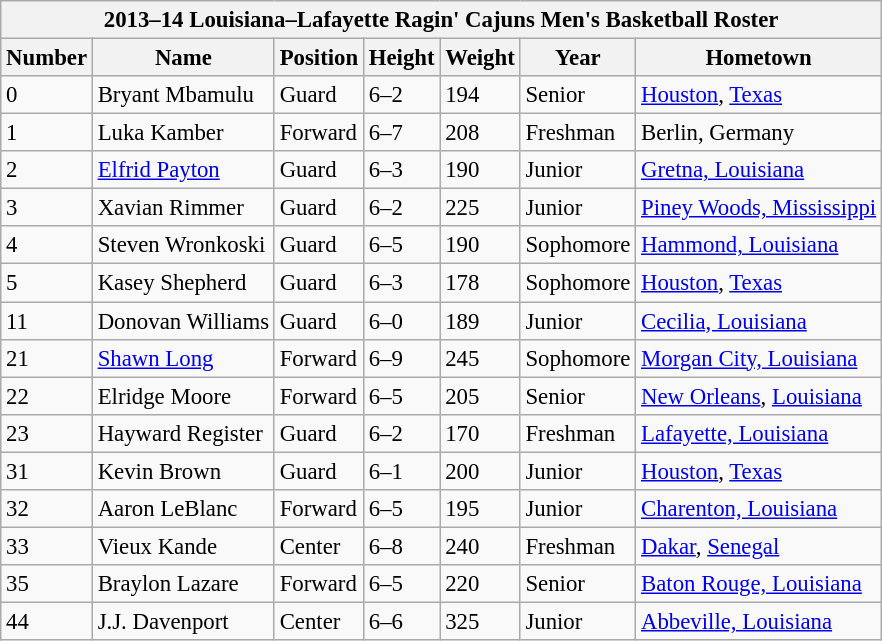<table class="wikitable sortable" style="font-size: 95%;">
<tr>
<th colspan=7 style=>2013–14 Louisiana–Lafayette Ragin' Cajuns Men's Basketball Roster</th>
</tr>
<tr>
<th>Number</th>
<th>Name</th>
<th>Position</th>
<th>Height</th>
<th>Weight</th>
<th>Year</th>
<th>Hometown</th>
</tr>
<tr>
<td>0</td>
<td>Bryant Mbamulu</td>
<td>Guard</td>
<td>6–2</td>
<td>194</td>
<td>Senior</td>
<td><a href='#'>Houston</a>, <a href='#'>Texas</a></td>
</tr>
<tr>
<td>1</td>
<td>Luka Kamber</td>
<td>Forward</td>
<td>6–7</td>
<td>208</td>
<td>Freshman</td>
<td>Berlin, Germany</td>
</tr>
<tr>
<td>2</td>
<td><a href='#'>Elfrid Payton</a></td>
<td>Guard</td>
<td>6–3</td>
<td>190</td>
<td>Junior</td>
<td><a href='#'>Gretna, Louisiana</a></td>
</tr>
<tr>
<td>3</td>
<td>Xavian Rimmer</td>
<td>Guard</td>
<td>6–2</td>
<td>225</td>
<td>Junior</td>
<td><a href='#'>Piney Woods, Mississippi</a></td>
</tr>
<tr>
<td>4</td>
<td>Steven Wronkoski</td>
<td>Guard</td>
<td>6–5</td>
<td>190</td>
<td>Sophomore</td>
<td><a href='#'>Hammond, Louisiana</a></td>
</tr>
<tr>
<td>5</td>
<td>Kasey Shepherd</td>
<td>Guard</td>
<td>6–3</td>
<td>178</td>
<td>Sophomore</td>
<td><a href='#'>Houston</a>, <a href='#'>Texas</a></td>
</tr>
<tr>
<td>11</td>
<td>Donovan Williams</td>
<td>Guard</td>
<td>6–0</td>
<td>189</td>
<td>Junior</td>
<td><a href='#'>Cecilia, Louisiana</a></td>
</tr>
<tr>
<td>21</td>
<td><a href='#'>Shawn Long</a></td>
<td>Forward</td>
<td>6–9</td>
<td>245</td>
<td>Sophomore</td>
<td><a href='#'>Morgan City, Louisiana</a></td>
</tr>
<tr>
<td>22</td>
<td>Elridge Moore</td>
<td>Forward</td>
<td>6–5</td>
<td>205</td>
<td>Senior</td>
<td><a href='#'>New Orleans</a>, <a href='#'>Louisiana</a></td>
</tr>
<tr>
<td>23</td>
<td>Hayward Register</td>
<td>Guard</td>
<td>6–2</td>
<td>170</td>
<td>Freshman</td>
<td><a href='#'>Lafayette, Louisiana</a></td>
</tr>
<tr>
<td>31</td>
<td>Kevin Brown</td>
<td>Guard</td>
<td>6–1</td>
<td>200</td>
<td>Junior</td>
<td><a href='#'>Houston</a>, <a href='#'>Texas</a></td>
</tr>
<tr>
<td>32</td>
<td>Aaron LeBlanc</td>
<td>Forward</td>
<td>6–5</td>
<td>195</td>
<td>Junior</td>
<td><a href='#'>Charenton, Louisiana</a></td>
</tr>
<tr>
<td>33</td>
<td>Vieux Kande</td>
<td>Center</td>
<td>6–8</td>
<td>240</td>
<td>Freshman</td>
<td><a href='#'>Dakar</a>, <a href='#'>Senegal</a></td>
</tr>
<tr>
<td>35</td>
<td>Braylon Lazare</td>
<td>Forward</td>
<td>6–5</td>
<td>220</td>
<td>Senior</td>
<td><a href='#'>Baton Rouge, Louisiana</a></td>
</tr>
<tr>
<td>44</td>
<td>J.J. Davenport</td>
<td>Center</td>
<td>6–6</td>
<td>325</td>
<td>Junior</td>
<td><a href='#'>Abbeville, Louisiana</a></td>
</tr>
</table>
